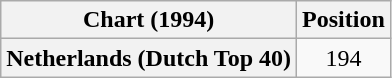<table class="wikitable plainrowheaders" style="text-align:center">
<tr>
<th scope="col">Chart (1994)</th>
<th scope="col">Position</th>
</tr>
<tr>
<th scope="row">Netherlands (Dutch Top 40)</th>
<td>194</td>
</tr>
</table>
